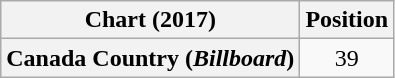<table class="wikitable plainrowheaders" style="text-align:center">
<tr>
<th scope="col">Chart (2017)</th>
<th scope="col">Position</th>
</tr>
<tr>
<th scope="row">Canada Country (<em>Billboard</em>)</th>
<td>39</td>
</tr>
</table>
